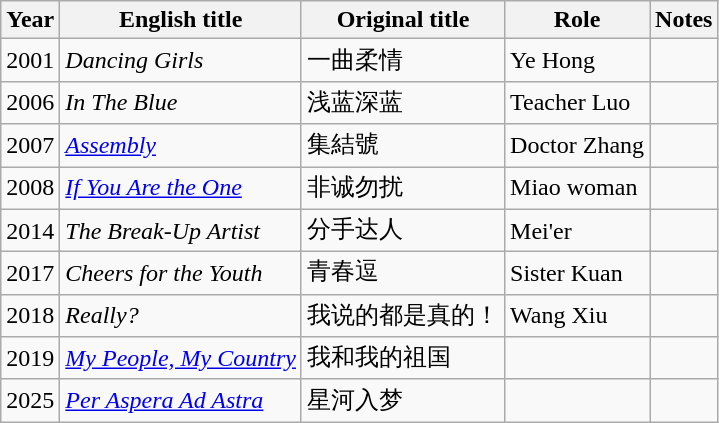<table class="wikitable sortable">
<tr>
<th>Year</th>
<th>English title</th>
<th>Original title</th>
<th>Role</th>
<th class="unsortable">Notes</th>
</tr>
<tr>
<td>2001</td>
<td><em>Dancing Girls</em></td>
<td>一曲柔情</td>
<td>Ye Hong</td>
<td></td>
</tr>
<tr>
<td>2006</td>
<td><em>In The Blue</em></td>
<td>浅蓝深蓝</td>
<td>Teacher Luo</td>
<td></td>
</tr>
<tr>
<td>2007</td>
<td><em><a href='#'>Assembly</a></em></td>
<td>集結號</td>
<td>Doctor Zhang</td>
<td></td>
</tr>
<tr>
<td>2008</td>
<td><em><a href='#'>If You Are the One</a></em></td>
<td>非诚勿扰</td>
<td>Miao woman</td>
<td></td>
</tr>
<tr>
<td>2014</td>
<td><em>The Break-Up Artist</em></td>
<td>分手达人</td>
<td>Mei'er</td>
<td></td>
</tr>
<tr>
<td>2017</td>
<td><em>Cheers for the Youth</em></td>
<td>青春逗</td>
<td>Sister Kuan</td>
<td></td>
</tr>
<tr>
<td>2018</td>
<td><em>Really?</em></td>
<td>我说的都是真的！</td>
<td>Wang Xiu</td>
<td></td>
</tr>
<tr>
<td>2019</td>
<td><em><a href='#'>My People, My Country</a></em></td>
<td>我和我的祖国</td>
<td></td>
<td></td>
</tr>
<tr>
<td>2025</td>
<td><em><a href='#'>Per Aspera Ad Astra</a></em></td>
<td>星河入梦</td>
<td></td>
<td></td>
</tr>
</table>
